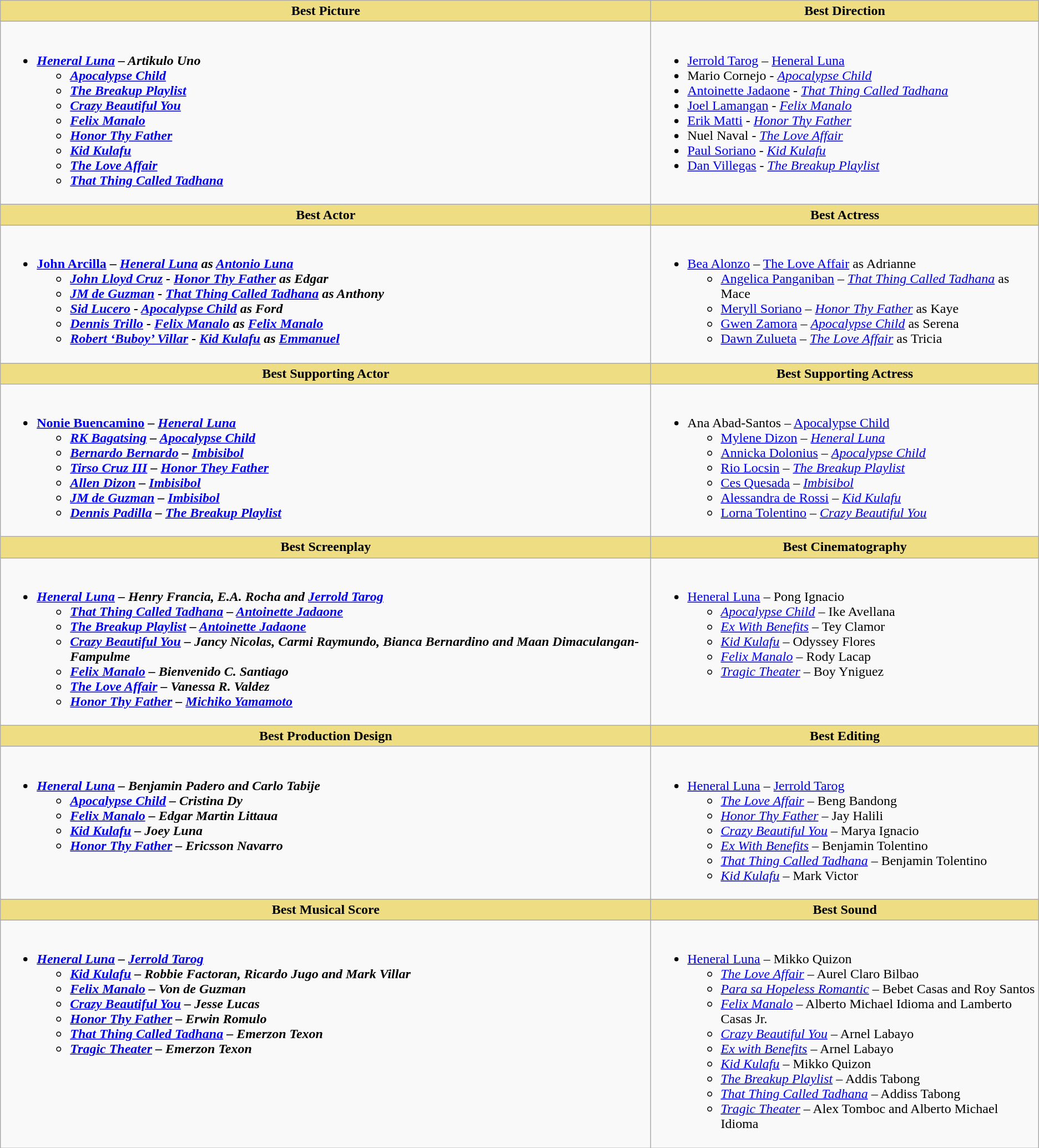<table class="wikitable">
<tr>
<th style="background:#EEDD82;">Best Picture</th>
<th style="background:#EEDD82;">Best Direction</th>
</tr>
<tr>
<td valign="top"><br><ul><li><strong><em><a href='#'>Heneral Luna</a><em> – Artikulo Uno<strong><ul><li></em><a href='#'>Apocalypse Child</a><em></li><li></em><a href='#'>The Breakup Playlist</a><em></li><li></em><a href='#'>Crazy Beautiful You</a><em></li><li></em><a href='#'>Felix Manalo</a><em></li><li></em><a href='#'>Honor Thy Father</a><em></li><li></em><a href='#'>Kid Kulafu</a><em></li><li></em><a href='#'>The Love Affair</a><em></li><li></em><a href='#'>That Thing Called Tadhana</a><em></li></ul></li></ul></td>
<td valign="top"><br><ul><li></strong><a href='#'>Jerrold Tarog</a> – </em><a href='#'>Heneral Luna</a></em></strong></li><li>Mario Cornejo - <em><a href='#'>Apocalypse Child</a></em></li><li><a href='#'>Antoinette Jadaone</a> - <em><a href='#'>That Thing Called Tadhana</a></em></li><li><a href='#'>Joel Lamangan</a> - <em><a href='#'>Felix Manalo</a></em></li><li><a href='#'>Erik Matti</a> - <em><a href='#'>Honor Thy Father</a></em></li><li>Nuel Naval - <em><a href='#'>The Love Affair</a></em></li><li><a href='#'>Paul Soriano</a> - <em><a href='#'>Kid Kulafu</a></em></li><li><a href='#'>Dan Villegas</a> - <em><a href='#'>The Breakup Playlist</a></em></li></ul></td>
</tr>
<tr>
<th style="background:#EEDD82;">Best Actor</th>
<th style="background:#EEDD82;">Best Actress</th>
</tr>
<tr>
<td valign="top"><br><ul><li><strong><a href='#'>John Arcilla</a> – <em><a href='#'>Heneral Luna</a><strong><em> as <a href='#'>Antonio Luna</a><ul><li><a href='#'>John Lloyd Cruz</a> - </em><a href='#'>Honor Thy Father</a><em> as Edgar</li><li><a href='#'>JM de Guzman</a> - </em><a href='#'>That Thing Called Tadhana</a><em> as Anthony</li><li><a href='#'>Sid Lucero</a> - </em><a href='#'>Apocalypse Child</a><em> as Ford</li><li><a href='#'>Dennis Trillo</a> - </em><a href='#'>Felix Manalo</a><em> as <a href='#'>Felix Manalo</a></li><li><a href='#'>Robert ‘Buboy’ Villar</a> - </em><a href='#'>Kid Kulafu</a><em> as <a href='#'>Emmanuel</a></li></ul></li></ul></td>
<td valign="top"><br><ul><li></strong><a href='#'>Bea Alonzo</a> – </em><a href='#'>The Love Affair</a></em></strong> as Adrianne<ul><li><a href='#'>Angelica Panganiban</a> – <em><a href='#'>That Thing Called Tadhana</a></em> as Mace</li><li><a href='#'>Meryll Soriano</a> – <em><a href='#'>Honor Thy Father</a></em> as Kaye</li><li><a href='#'>Gwen Zamora</a> – <em><a href='#'>Apocalypse Child</a></em> as Serena</li><li><a href='#'>Dawn Zulueta</a> – <em><a href='#'>The Love Affair</a></em> as Tricia</li></ul></li></ul></td>
</tr>
<tr>
<th style="background:#EEDD82;">Best Supporting Actor</th>
<th style="background:#EEDD82;">Best Supporting Actress</th>
</tr>
<tr>
<td valign="top"><br><ul><li><strong><a href='#'>Nonie Buencamino</a> – <em><a href='#'>Heneral Luna</a><strong><em><ul><li><a href='#'>RK Bagatsing</a> – </em><a href='#'>Apocalypse Child</a><em></li><li><a href='#'>Bernardo Bernardo</a> – <a href='#'></em>Imbisibol<em></a></li><li><a href='#'>Tirso Cruz III</a> – <a href='#'></em>Honor They Father<em></a></li><li><a href='#'>Allen Dizon</a> – <a href='#'></em>Imbisibol<em></a></li><li><a href='#'>JM de Guzman</a> – <a href='#'></em>Imbisibol<em></a></li><li><a href='#'>Dennis Padilla</a> – </em><a href='#'>The Breakup Playlist</a><em></li></ul></li></ul></td>
<td valign="top"><br><ul><li></strong>Ana Abad-Santos – </em><a href='#'>Apocalypse Child</a></em></strong><ul><li><a href='#'>Mylene Dizon</a> – <em><a href='#'>Heneral Luna</a></em></li><li><a href='#'>Annicka Dolonius</a> – <em><a href='#'>Apocalypse Child</a></em></li><li><a href='#'>Rio Locsin</a> – <em><a href='#'>The Breakup Playlist</a></em></li><li><a href='#'>Ces Quesada</a> – <a href='#'><em>Imbisibol</em></a></li><li><a href='#'>Alessandra de Rossi</a> – <em><a href='#'>Kid Kulafu</a></em></li><li><a href='#'>Lorna Tolentino</a> – <em><a href='#'>Crazy Beautiful You</a></em></li></ul></li></ul></td>
</tr>
<tr>
<th style="background:#EEDD82;">Best Screenplay</th>
<th style="background:#EEDD82;">Best Cinematography</th>
</tr>
<tr>
<td valign="top"><br><ul><li><strong><em><a href='#'>Heneral Luna</a><em> – Henry Francia, E.A. Rocha and <a href='#'>Jerrold Tarog</a><strong><ul><li></em><a href='#'>That Thing Called Tadhana</a><em> – <a href='#'>Antoinette Jadaone</a></li><li></em><a href='#'>The Breakup Playlist</a><em> – <a href='#'>Antoinette Jadaone</a></li><li></em><a href='#'>Crazy Beautiful You</a><em> – Jancy Nicolas, Carmi Raymundo, Bianca Bernardino and Maan Dimaculangan-Fampulme</li><li><a href='#'></em>Felix Manalo<em></a> – Bienvenido C. Santiago</li><li><a href='#'></em>The Love Affair<em></a> – Vanessa R. Valdez</li><li><a href='#'></em>Honor Thy Father<em></a> – <a href='#'>Michiko Yamamoto</a></li></ul></li></ul></td>
<td valign="top"><br><ul><li></em></strong><a href='#'>Heneral Luna</a></em> – Pong Ignacio</strong><ul><li><em><a href='#'>Apocalypse Child</a></em> – Ike Avellana</li><li><a href='#'><em>Ex With Benefits</em></a> – Tey Clamor</li><li><em><a href='#'>Kid Kulafu</a></em> – Odyssey Flores</li><li><a href='#'><em>Felix Manalo</em></a> – Rody Lacap</li><li><em><a href='#'>Tragic Theater</a></em> – Boy Yniguez</li></ul></li></ul></td>
</tr>
<tr>
<th style="background:#EEDD82;">Best Production Design</th>
<th style="background:#EEDD82;">Best Editing</th>
</tr>
<tr>
<td valign="top"><br><ul><li><strong><em><a href='#'>Heneral Luna</a><em> – Benjamin Padero and Carlo Tabije<strong><ul><li></em><a href='#'>Apocalypse Child</a><em> – Cristina Dy</li><li><a href='#'></em>Felix Manalo<em></a> – Edgar Martin Littaua</li><li></em><a href='#'>Kid Kulafu</a><em> – Joey Luna</li><li><a href='#'></em>Honor Thy Father<em></a> – Ericsson Navarro</li></ul></li></ul></td>
<td valign="top"><br><ul><li></em></strong><a href='#'>Heneral Luna</a></em> – <a href='#'>Jerrold Tarog</a></strong><ul><li><em><a href='#'>The Love Affair</a></em> – Beng Bandong</li><li><a href='#'><em>Honor Thy Father</em></a> – Jay Halili</li><li><em><a href='#'>Crazy Beautiful You</a></em> – Marya Ignacio</li><li><a href='#'><em>Ex With Benefits</em></a> – Benjamin Tolentino</li><li><em><a href='#'>That Thing Called Tadhana</a></em> – Benjamin Tolentino</li><li><em><a href='#'>Kid Kulafu</a></em> – Mark Victor</li></ul></li></ul></td>
</tr>
<tr>
<th style="background:#EEDD82;">Best Musical Score</th>
<th style="background:#EEDD82;">Best Sound</th>
</tr>
<tr>
<td valign="top"><br><ul><li><strong><em><a href='#'>Heneral Luna</a><em> – <a href='#'>Jerrold Tarog</a><strong><ul><li></em><a href='#'>Kid Kulafu</a><em> – Robbie Factoran, Ricardo Jugo and Mark Villar</li><li><a href='#'></em>Felix Manalo<em></a> – Von de Guzman</li><li></em><a href='#'>Crazy Beautiful You</a><em> – Jesse Lucas</li><li><a href='#'></em>Honor Thy Father<em></a> – Erwin Romulo</li><li></em><a href='#'>That Thing Called Tadhana</a><em> – Emerzon Texon</li><li></em><a href='#'>Tragic Theater</a><em> – Emerzon Texon</li></ul></li></ul></td>
<td valign="top"><br><ul><li></em></strong><a href='#'>Heneral Luna</a></em> – Mikko Quizon</strong><ul><li><a href='#'><em>The Love Affair</em></a> – Aurel Claro Bilbao</li><li><em><a href='#'>Para sa Hopeless Romantic</a></em> – Bebet Casas and Roy Santos</li><li><a href='#'><em>Felix Manalo</em></a> – Alberto Michael Idioma and Lamberto Casas Jr.</li><li><em><a href='#'>Crazy Beautiful You</a></em> – Arnel Labayo</li><li><em><a href='#'>Ex with Benefits</a></em> – Arnel Labayo</li><li><em><a href='#'>Kid Kulafu</a></em> – Mikko Quizon</li><li><em><a href='#'>The Breakup Playlist</a></em> – Addis Tabong</li><li><em><a href='#'>That Thing Called Tadhana</a></em> – Addiss Tabong</li><li><em><a href='#'>Tragic Theater</a></em> – Alex Tomboc and Alberto Michael Idioma</li></ul></li></ul></td>
</tr>
</table>
